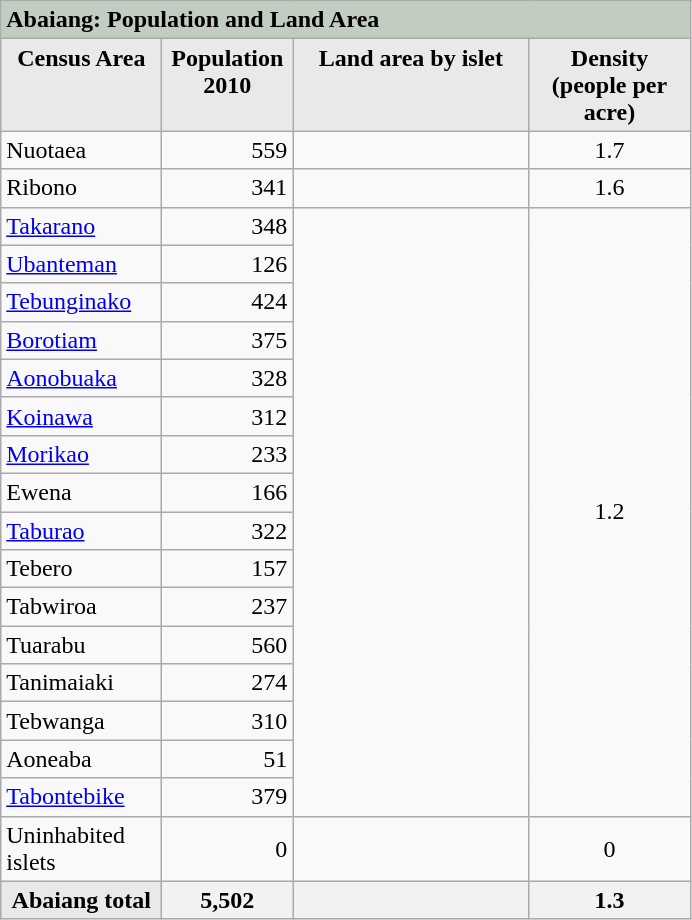<table class="wikitable">
<tr>
<td colspan=4 style="background-color:#C1CDC1"><strong>Abaiang: Population and Land Area</strong></td>
</tr>
<tr>
<th style="background-color:#E9E9E9" align=left valign=top width=100>Census Area</th>
<th style="background-color:#E9E9E9" align=right valign=top width=80>Population 2010</th>
<th style="background-color:#E9E9E9" align=right valign=top width=150>Land area by islet</th>
<th style="background-color:#E9E9E9" align=right valign=top width=100>Density (people per acre)</th>
</tr>
<tr>
<td>Nuotaea</td>
<td align=right>559</td>
<td align=right></td>
<td align=center>1.7</td>
</tr>
<tr>
<td>Ribono</td>
<td align=right>341</td>
<td align=right></td>
<td align=center>1.6</td>
</tr>
<tr>
<td><a href='#'>Takarano</a></td>
<td align=right>348</td>
<td align=right rowspan=16></td>
<td align=center rowspan=16>1.2</td>
</tr>
<tr>
<td><a href='#'>Ubanteman</a></td>
<td align=right>126</td>
</tr>
<tr>
<td><a href='#'>Tebunginako</a></td>
<td align=right>424</td>
</tr>
<tr>
<td><a href='#'>Borotiam</a></td>
<td align=right>375</td>
</tr>
<tr>
<td><a href='#'>Aonobuaka</a></td>
<td align=right>328</td>
</tr>
<tr>
<td><a href='#'>Koinawa</a></td>
<td align=right>312</td>
</tr>
<tr>
<td><a href='#'>Morikao</a></td>
<td align=right>233</td>
</tr>
<tr>
<td>Ewena</td>
<td align=right>166</td>
</tr>
<tr>
<td><a href='#'>Taburao</a></td>
<td align=right>322</td>
</tr>
<tr>
<td>Tebero</td>
<td align=right>157</td>
</tr>
<tr>
<td>Tabwiroa</td>
<td align=right>237</td>
</tr>
<tr>
<td>Tuarabu</td>
<td align=right>560</td>
</tr>
<tr>
<td>Tanimaiaki</td>
<td align=right>274</td>
</tr>
<tr>
<td>Tebwanga</td>
<td align=right>310</td>
</tr>
<tr>
<td>Aoneaba</td>
<td align=right>51</td>
</tr>
<tr>
<td><a href='#'>Tabontebike</a></td>
<td align=right>379</td>
</tr>
<tr>
<td>Uninhabited islets</td>
<td align=right>0</td>
<td align=right></td>
<td align=center>0</td>
</tr>
<tr>
<th style="background-color:#E9E9E9">Abaiang total</th>
<th align=right>5,502</th>
<th align=right></th>
<th align=right>1.3</th>
</tr>
</table>
